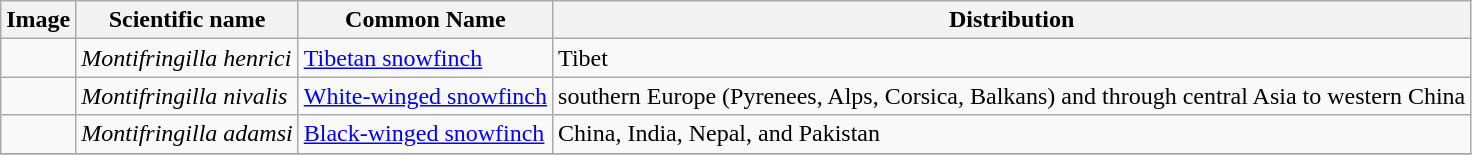<table class="wikitable">
<tr>
<th>Image</th>
<th>Scientific name</th>
<th>Common Name</th>
<th>Distribution</th>
</tr>
<tr>
<td></td>
<td><em>Montifringilla henrici</em></td>
<td><a href='#'>Tibetan snowfinch</a></td>
<td>Tibet</td>
</tr>
<tr>
<td></td>
<td><em>Montifringilla nivalis</em></td>
<td><a href='#'>White-winged snowfinch</a></td>
<td>southern Europe (Pyrenees, Alps, Corsica, Balkans) and through central Asia to western China</td>
</tr>
<tr>
<td></td>
<td><em>Montifringilla adamsi</em></td>
<td><a href='#'>Black-winged snowfinch</a></td>
<td>China, India, Nepal, and Pakistan</td>
</tr>
<tr>
</tr>
</table>
